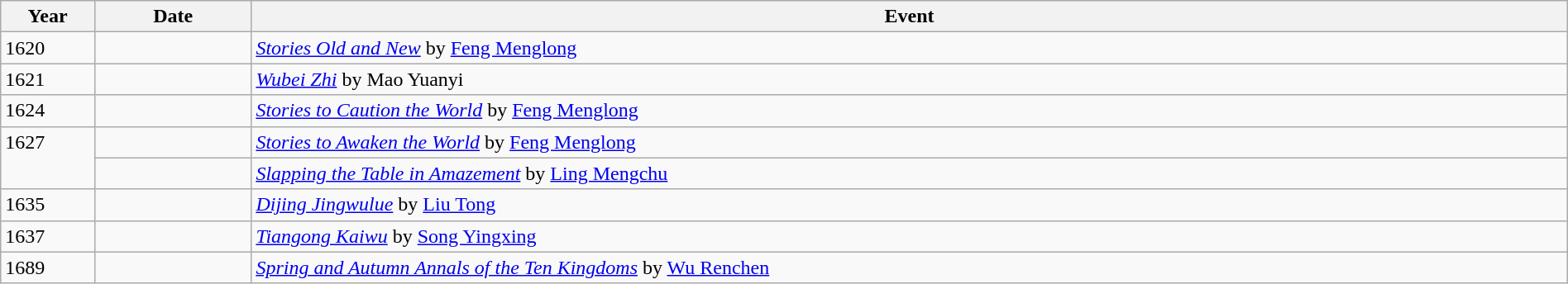<table class="wikitable" style="width:100%;">
<tr>
<th style="width:6%">Year</th>
<th style="width:10%">Date</th>
<th>Event</th>
</tr>
<tr>
<td>1620</td>
<td></td>
<td><em><a href='#'>Stories Old and New</a></em> by <a href='#'>Feng Menglong</a></td>
</tr>
<tr>
<td>1621</td>
<td></td>
<td><em><a href='#'>Wubei Zhi</a></em> by Mao Yuanyi</td>
</tr>
<tr>
<td>1624</td>
<td></td>
<td><em><a href='#'>Stories to Caution the World</a></em> by <a href='#'>Feng Menglong</a></td>
</tr>
<tr>
<td rowspan="2" valign="top">1627</td>
<td></td>
<td><em><a href='#'>Stories to Awaken the World</a></em> by <a href='#'>Feng Menglong</a></td>
</tr>
<tr>
<td></td>
<td><em><a href='#'>Slapping the Table in Amazement</a></em> by <a href='#'>Ling Mengchu</a></td>
</tr>
<tr>
<td>1635</td>
<td></td>
<td><em><a href='#'>Dijing Jingwulue</a></em> by <a href='#'>Liu Tong</a></td>
</tr>
<tr>
<td>1637</td>
<td></td>
<td><em><a href='#'>Tiangong Kaiwu</a></em> by <a href='#'>Song Yingxing</a></td>
</tr>
<tr>
<td>1689</td>
<td></td>
<td><em><a href='#'>Spring and Autumn Annals of the Ten Kingdoms</a></em> by <a href='#'>Wu Renchen</a></td>
</tr>
</table>
